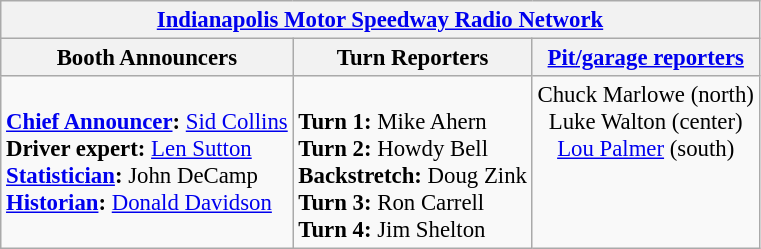<table class="wikitable" style="font-size: 95%;">
<tr>
<th colspan=3><a href='#'>Indianapolis Motor Speedway Radio Network</a></th>
</tr>
<tr>
<th>Booth Announcers</th>
<th>Turn Reporters</th>
<th><a href='#'>Pit/garage reporters</a></th>
</tr>
<tr>
<td valign="top"><br><strong><a href='#'>Chief Announcer</a>:</strong> <a href='#'>Sid Collins</a><br>
<strong>Driver expert:</strong> <a href='#'>Len Sutton</a><br>
<strong><a href='#'>Statistician</a>:</strong> John DeCamp<br>
<strong><a href='#'>Historian</a>:</strong> <a href='#'>Donald Davidson</a><br></td>
<td valign="top"><br><strong>Turn 1:</strong> Mike Ahern<br>    
<strong>Turn 2:</strong> Howdy Bell<br>
<strong>Backstretch:</strong> Doug Zink<br>
<strong>Turn 3:</strong> Ron Carrell<br>
<strong>Turn 4:</strong> Jim Shelton<br></td>
<td align="center" valign="top">Chuck Marlowe (north)<br>Luke Walton (center)<br><a href='#'>Lou Palmer</a> (south)</td>
</tr>
</table>
